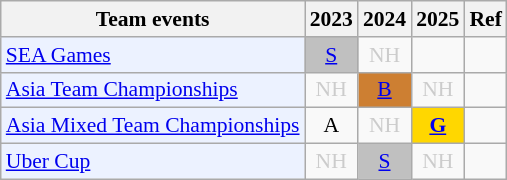<table style='font-size: 90%; text-align:center;' class='wikitable'>
<tr>
<th>Team events</th>
<th>2023</th>
<th>2024</th>
<th>2025</th>
<th>Ref</th>
</tr>
<tr>
<td bgcolor="#ECF2FF"; align="left"><a href='#'>SEA Games</a></td>
<td bgcolor=silver><a href='#'>S</a></td>
<td style=color:#ccc>NH</td>
<td></td>
<td></td>
</tr>
<tr>
<td bgcolor="#ECF2FF"; align="left"><a href='#'>Asia Team Championships</a></td>
<td style=color:#ccc>NH</td>
<td bgcolor=CD7F32><a href='#'>B</a></td>
<td style=color:#ccc>NH</td>
<td></td>
</tr>
<tr>
<td bgcolor="#ECF2FF"; align="left"><a href='#'>Asia Mixed Team Championships</a></td>
<td>A</td>
<td style=color:#ccc>NH</td>
<td bgcolor=gold><a href='#'><strong>G</strong></a></td>
<td></td>
</tr>
<tr>
<td bgcolor="#ECF2FF"; align="left"><a href='#'>Uber Cup</a></td>
<td style=color:#ccc>NH</td>
<td bgcolor=silver><a href='#'>S</a></td>
<td style=color:#ccc>NH</td>
<td></td>
</tr>
</table>
